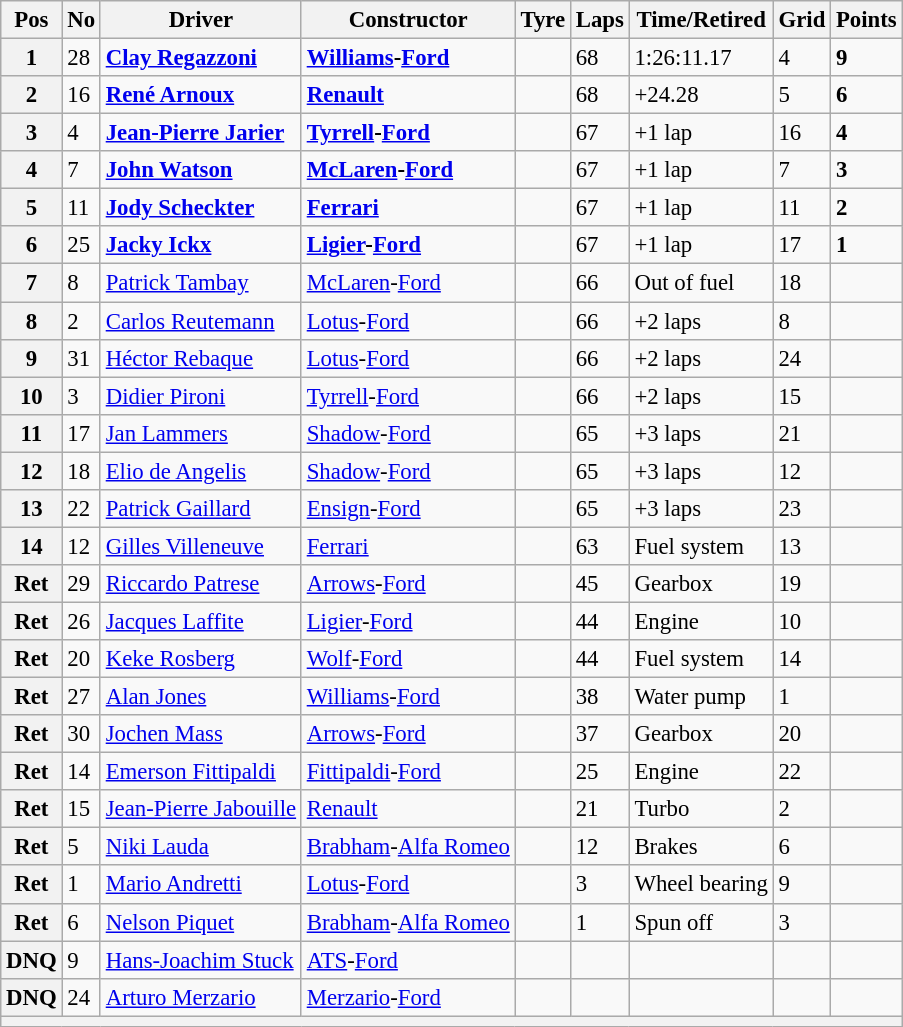<table class="wikitable" style="font-size: 95%;">
<tr>
<th>Pos</th>
<th>No</th>
<th>Driver</th>
<th>Constructor</th>
<th>Tyre</th>
<th>Laps</th>
<th>Time/Retired</th>
<th>Grid</th>
<th>Points</th>
</tr>
<tr>
<th>1</th>
<td>28</td>
<td> <strong><a href='#'>Clay Regazzoni</a></strong></td>
<td><strong><a href='#'>Williams</a>-<a href='#'>Ford</a></strong></td>
<td></td>
<td>68</td>
<td>1:26:11.17</td>
<td>4</td>
<td><strong>9</strong></td>
</tr>
<tr>
<th>2</th>
<td>16</td>
<td> <strong><a href='#'>René Arnoux</a></strong></td>
<td><strong><a href='#'>Renault</a></strong></td>
<td></td>
<td>68</td>
<td>+24.28</td>
<td>5</td>
<td><strong>6</strong></td>
</tr>
<tr>
<th>3</th>
<td>4</td>
<td> <strong><a href='#'>Jean-Pierre Jarier</a></strong></td>
<td><strong><a href='#'>Tyrrell</a>-<a href='#'>Ford</a></strong></td>
<td></td>
<td>67</td>
<td>+1 lap</td>
<td>16</td>
<td><strong>4</strong></td>
</tr>
<tr>
<th>4</th>
<td>7</td>
<td> <strong><a href='#'>John Watson</a></strong></td>
<td><strong><a href='#'>McLaren</a>-<a href='#'>Ford</a></strong></td>
<td></td>
<td>67</td>
<td>+1 lap</td>
<td>7</td>
<td><strong>3</strong></td>
</tr>
<tr>
<th>5</th>
<td>11</td>
<td> <strong><a href='#'>Jody Scheckter</a></strong></td>
<td><strong><a href='#'>Ferrari</a></strong></td>
<td></td>
<td>67</td>
<td>+1 lap</td>
<td>11</td>
<td><strong>2</strong></td>
</tr>
<tr>
<th>6</th>
<td>25</td>
<td> <strong><a href='#'>Jacky Ickx</a></strong></td>
<td><strong><a href='#'>Ligier</a>-<a href='#'>Ford</a></strong></td>
<td></td>
<td>67</td>
<td>+1 lap</td>
<td>17</td>
<td><strong>1</strong></td>
</tr>
<tr>
<th>7</th>
<td>8</td>
<td> <a href='#'>Patrick Tambay</a></td>
<td><a href='#'>McLaren</a>-<a href='#'>Ford</a></td>
<td></td>
<td>66</td>
<td>Out of fuel</td>
<td>18</td>
<td></td>
</tr>
<tr>
<th>8</th>
<td>2</td>
<td> <a href='#'>Carlos Reutemann</a></td>
<td><a href='#'>Lotus</a>-<a href='#'>Ford</a></td>
<td></td>
<td>66</td>
<td>+2 laps</td>
<td>8</td>
<td></td>
</tr>
<tr>
<th>9</th>
<td>31</td>
<td> <a href='#'>Héctor Rebaque</a></td>
<td><a href='#'>Lotus</a>-<a href='#'>Ford</a></td>
<td></td>
<td>66</td>
<td>+2 laps</td>
<td>24</td>
<td></td>
</tr>
<tr>
<th>10</th>
<td>3</td>
<td> <a href='#'>Didier Pironi</a></td>
<td><a href='#'>Tyrrell</a>-<a href='#'>Ford</a></td>
<td></td>
<td>66</td>
<td>+2 laps</td>
<td>15</td>
<td></td>
</tr>
<tr>
<th>11</th>
<td>17</td>
<td> <a href='#'>Jan Lammers</a></td>
<td><a href='#'>Shadow</a>-<a href='#'>Ford</a></td>
<td></td>
<td>65</td>
<td>+3 laps</td>
<td>21</td>
<td></td>
</tr>
<tr>
<th>12</th>
<td>18</td>
<td> <a href='#'>Elio de Angelis</a></td>
<td><a href='#'>Shadow</a>-<a href='#'>Ford</a></td>
<td></td>
<td>65</td>
<td>+3 laps</td>
<td>12</td>
<td></td>
</tr>
<tr>
<th>13</th>
<td>22</td>
<td> <a href='#'>Patrick Gaillard</a></td>
<td><a href='#'>Ensign</a>-<a href='#'>Ford</a></td>
<td></td>
<td>65</td>
<td>+3 laps</td>
<td>23</td>
<td></td>
</tr>
<tr>
<th>14</th>
<td>12</td>
<td> <a href='#'>Gilles Villeneuve</a></td>
<td><a href='#'>Ferrari</a></td>
<td></td>
<td>63</td>
<td>Fuel system</td>
<td>13</td>
<td></td>
</tr>
<tr>
<th>Ret</th>
<td>29</td>
<td> <a href='#'>Riccardo Patrese</a></td>
<td><a href='#'>Arrows</a>-<a href='#'>Ford</a></td>
<td></td>
<td>45</td>
<td>Gearbox</td>
<td>19</td>
<td></td>
</tr>
<tr>
<th>Ret</th>
<td>26</td>
<td> <a href='#'>Jacques Laffite</a></td>
<td><a href='#'>Ligier</a>-<a href='#'>Ford</a></td>
<td></td>
<td>44</td>
<td>Engine</td>
<td>10</td>
<td></td>
</tr>
<tr>
<th>Ret</th>
<td>20</td>
<td> <a href='#'>Keke Rosberg</a></td>
<td><a href='#'>Wolf</a>-<a href='#'>Ford</a></td>
<td></td>
<td>44</td>
<td>Fuel system</td>
<td>14</td>
<td></td>
</tr>
<tr>
<th>Ret</th>
<td>27</td>
<td> <a href='#'>Alan Jones</a></td>
<td><a href='#'>Williams</a>-<a href='#'>Ford</a></td>
<td></td>
<td>38</td>
<td>Water pump</td>
<td>1</td>
<td></td>
</tr>
<tr>
<th>Ret</th>
<td>30</td>
<td> <a href='#'>Jochen Mass</a></td>
<td><a href='#'>Arrows</a>-<a href='#'>Ford</a></td>
<td></td>
<td>37</td>
<td>Gearbox</td>
<td>20</td>
<td></td>
</tr>
<tr>
<th>Ret</th>
<td>14</td>
<td> <a href='#'>Emerson Fittipaldi</a></td>
<td><a href='#'>Fittipaldi</a>-<a href='#'>Ford</a></td>
<td></td>
<td>25</td>
<td>Engine</td>
<td>22</td>
<td></td>
</tr>
<tr>
<th>Ret</th>
<td>15</td>
<td> <a href='#'>Jean-Pierre Jabouille</a></td>
<td><a href='#'>Renault</a></td>
<td></td>
<td>21</td>
<td>Turbo</td>
<td>2</td>
<td></td>
</tr>
<tr>
<th>Ret</th>
<td>5</td>
<td> <a href='#'>Niki Lauda</a></td>
<td><a href='#'>Brabham</a>-<a href='#'>Alfa Romeo</a></td>
<td></td>
<td>12</td>
<td>Brakes</td>
<td>6</td>
<td></td>
</tr>
<tr>
<th>Ret</th>
<td>1</td>
<td> <a href='#'>Mario Andretti</a></td>
<td><a href='#'>Lotus</a>-<a href='#'>Ford</a></td>
<td></td>
<td>3</td>
<td>Wheel bearing</td>
<td>9</td>
<td></td>
</tr>
<tr>
<th>Ret</th>
<td>6</td>
<td> <a href='#'>Nelson Piquet</a></td>
<td><a href='#'>Brabham</a>-<a href='#'>Alfa Romeo</a></td>
<td></td>
<td>1</td>
<td>Spun off</td>
<td>3</td>
<td></td>
</tr>
<tr>
<th>DNQ</th>
<td>9</td>
<td> <a href='#'>Hans-Joachim Stuck</a></td>
<td><a href='#'>ATS</a>-<a href='#'>Ford</a></td>
<td></td>
<td></td>
<td></td>
<td></td>
<td></td>
</tr>
<tr>
<th>DNQ</th>
<td>24</td>
<td> <a href='#'>Arturo Merzario</a></td>
<td><a href='#'>Merzario</a>-<a href='#'>Ford</a></td>
<td></td>
<td></td>
<td></td>
<td></td>
<td></td>
</tr>
<tr>
<th colspan="9"></th>
</tr>
</table>
